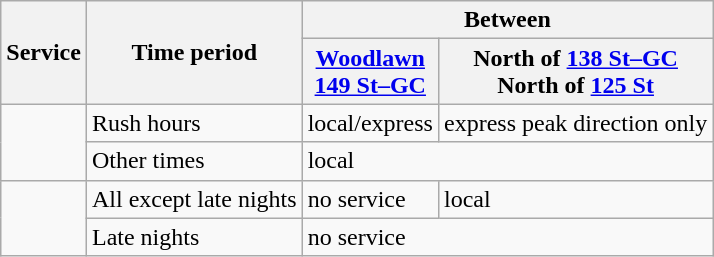<table class="wikitable">
<tr>
<th rowspan=2>Service</th>
<th rowspan=2>Time period</th>
<th colspan=2>Between</th>
</tr>
<tr>
<th><a href='#'>Woodlawn</a><br><a href='#'>149 St–GC</a></th>
<th>North of <a href='#'>138 St–GC</a><br>North of <a href='#'>125 St</a></th>
</tr>
<tr>
<td rowspan=2></td>
<td>Rush hours</td>
<td>local/express</td>
<td>express peak direction only</td>
</tr>
<tr>
<td>Other times</td>
<td colspan=2>local</td>
</tr>
<tr>
<td rowspan=2></td>
<td>All except late nights</td>
<td>no service</td>
<td>local</td>
</tr>
<tr>
<td>Late nights</td>
<td colspan=2>no service</td>
</tr>
</table>
